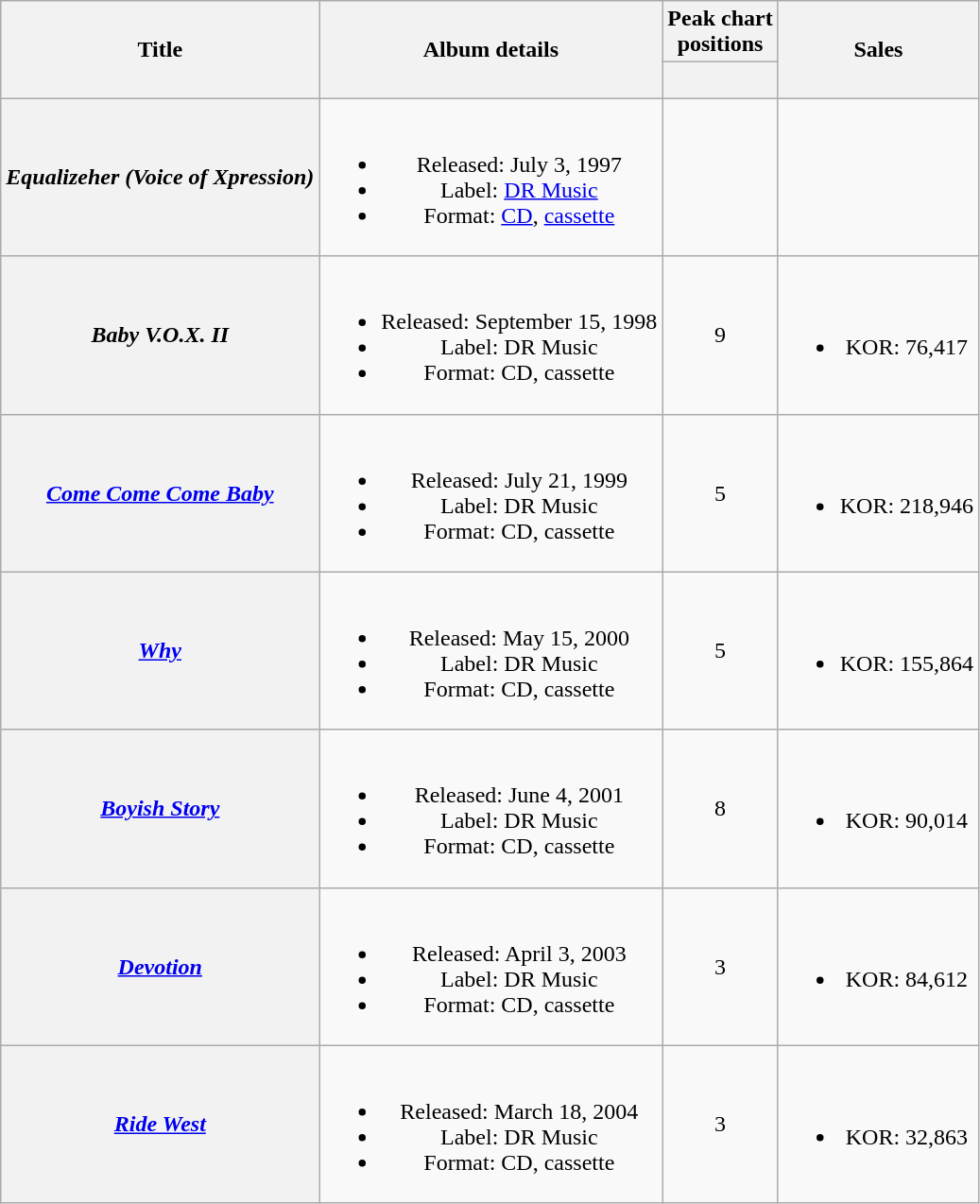<table class="wikitable plainrowheaders" style="text-align:center">
<tr>
<th scope="col" rowspan="2">Title</th>
<th scope="col" rowspan="2">Album details</th>
<th scope="col" colspan="1">Peak chart<br>positions</th>
<th scope="col" rowspan="2">Sales</th>
</tr>
<tr>
<th><br></th>
</tr>
<tr>
<th scope="row"><em>Equalizeher (Voice of Xpression)</em></th>
<td><br><ul><li>Released: July 3, 1997</li><li>Label: <a href='#'>DR Music</a></li><li>Format: <a href='#'>CD</a>, <a href='#'>cassette</a></li></ul></td>
<td></td>
<td></td>
</tr>
<tr>
<th scope="row"><em>Baby V.O.X. II</em></th>
<td><br><ul><li>Released: September 15, 1998</li><li>Label: DR Music</li><li>Format: CD, cassette</li></ul></td>
<td>9</td>
<td><br><ul><li>KOR: 76,417</li></ul></td>
</tr>
<tr>
<th scope="row"><em><a href='#'>Come Come Come Baby</a></em></th>
<td><br><ul><li>Released: July 21, 1999</li><li>Label: DR Music</li><li>Format: CD, cassette</li></ul></td>
<td>5</td>
<td><br><ul><li>KOR: 218,946</li></ul></td>
</tr>
<tr>
<th scope="row"><em><a href='#'>Why</a></em></th>
<td><br><ul><li>Released: May 15, 2000</li><li>Label: DR Music</li><li>Format: CD, cassette</li></ul></td>
<td>5</td>
<td><br><ul><li>KOR: 155,864</li></ul></td>
</tr>
<tr>
<th scope="row"><em><a href='#'>Boyish Story</a></em></th>
<td><br><ul><li>Released: June 4, 2001</li><li>Label: DR Music</li><li>Format: CD, cassette</li></ul></td>
<td>8</td>
<td><br><ul><li>KOR: 90,014</li></ul></td>
</tr>
<tr>
<th scope="row"><em><a href='#'>Devotion</a></em></th>
<td><br><ul><li>Released: April 3, 2003</li><li>Label: DR Music</li><li>Format: CD, cassette</li></ul></td>
<td>3</td>
<td><br><ul><li>KOR: 84,612</li></ul></td>
</tr>
<tr>
<th scope="row"><em><a href='#'>Ride West</a></em></th>
<td><br><ul><li>Released: March 18, 2004</li><li>Label: DR Music</li><li>Format: CD, cassette</li></ul></td>
<td>3</td>
<td><br><ul><li>KOR: 32,863</li></ul></td>
</tr>
</table>
